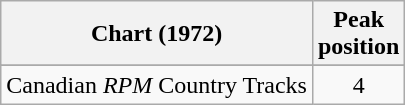<table class="wikitable sortable">
<tr>
<th align="left">Chart (1972)</th>
<th style="text-align:center;">Peak<br>position</th>
</tr>
<tr>
</tr>
<tr>
<td align="left">Canadian <em>RPM</em> Country Tracks</td>
<td style="text-align:center;">4</td>
</tr>
</table>
